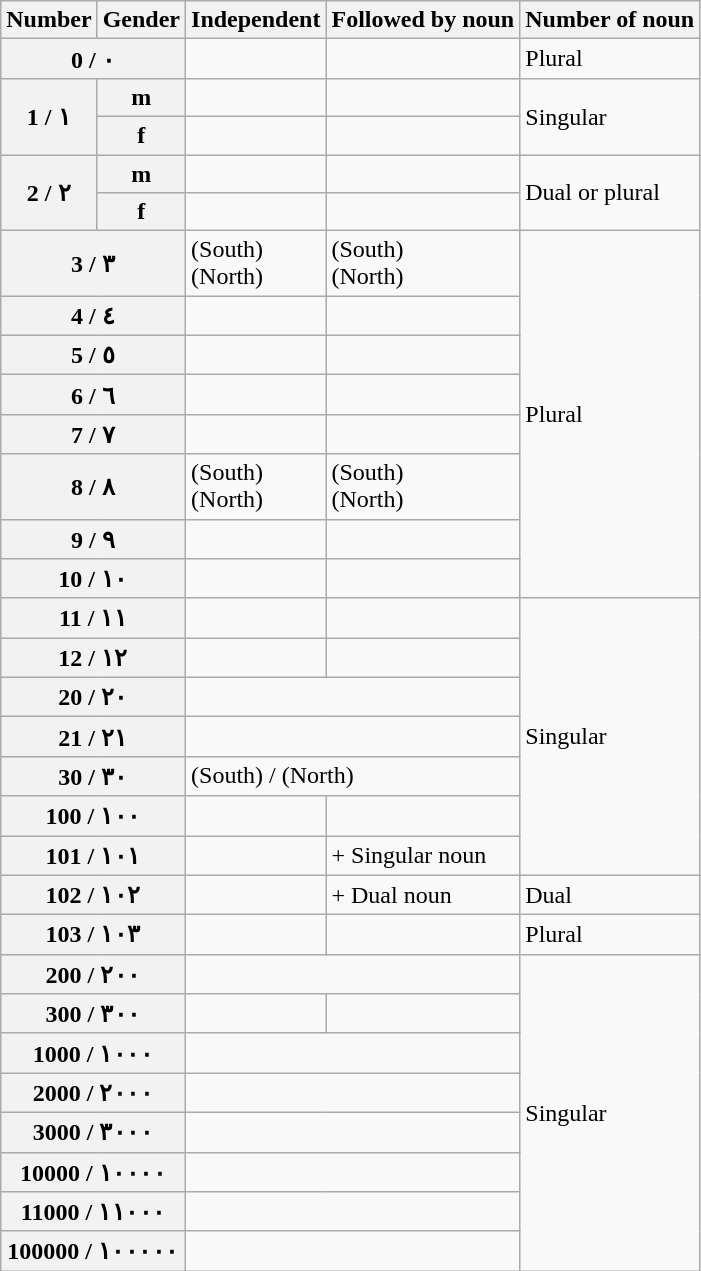<table class="wikitable">
<tr>
<th>Number</th>
<th>Gender</th>
<th>Independent</th>
<th>Followed by noun</th>
<th>Number of noun</th>
</tr>
<tr>
<th colspan="2">0 / ٠</th>
<td> </td>
<td></td>
<td>Plural</td>
</tr>
<tr>
<th rowspan="2">1 / ١</th>
<th>m</th>
<td> </td>
<td></td>
<td rowspan="2">Singular</td>
</tr>
<tr>
<th>f</th>
<td> </td>
<td></td>
</tr>
<tr>
<th rowspan="2">2 / ٢</th>
<th>m</th>
<td> </td>
<td></td>
<td rowspan="2">Dual or plural</td>
</tr>
<tr>
<th>f</th>
<td> </td>
<td></td>
</tr>
<tr>
<th colspan="2">3 / ٣</th>
<td>  (South)<br>  (North)</td>
<td>  (South)<br>  (North)</td>
<td rowspan="8">Plural</td>
</tr>
<tr>
<th colspan="2">4 / ٤</th>
<td> </td>
<td> </td>
</tr>
<tr>
<th colspan="2">5 / ٥</th>
<td> </td>
<td> </td>
</tr>
<tr>
<th colspan="2">6 / ٦</th>
<td> </td>
<td> </td>
</tr>
<tr>
<th colspan="2">7 / ٧</th>
<td> </td>
<td> </td>
</tr>
<tr>
<th colspan="2">8 / ٨</th>
<td>  (South)<br>  (North)</td>
<td>  (South)<br>  (North)</td>
</tr>
<tr>
<th colspan="2">9 / ٩</th>
<td> </td>
<td> </td>
</tr>
<tr>
<th colspan="2">10 / ١٠</th>
<td> </td>
<td> </td>
</tr>
<tr>
<th colspan="2">11 / ١١</th>
<td> </td>
<td> </td>
<td rowspan="7">Singular</td>
</tr>
<tr>
<th colspan="2">12 / ١٢</th>
<td> </td>
<td> </td>
</tr>
<tr>
<th colspan="2">20 / ٢٠</th>
<td colspan="2"> </td>
</tr>
<tr>
<th colspan="2">21 / ٢١</th>
<td colspan="2"> </td>
</tr>
<tr>
<th colspan="2">30 / ٣٠</th>
<td colspan="2">  (South) /  (North)</td>
</tr>
<tr>
<th colspan="2">100 / ١٠٠</th>
<td> </td>
<td> </td>
</tr>
<tr>
<th colspan="2">101 / ١٠١</th>
<td> </td>
<td>  + Singular noun</td>
</tr>
<tr>
<th colspan="2">102 / ١٠٢</th>
<td> </td>
<td>  + Dual noun</td>
<td>Dual</td>
</tr>
<tr>
<th colspan="2">103 / ١٠٣</th>
<td> </td>
<td> </td>
<td>Plural</td>
</tr>
<tr>
<th colspan="2">200 / ٢٠٠</th>
<td colspan="2"> </td>
<td rowspan="8">Singular</td>
</tr>
<tr>
<th colspan="2">300 / ٣٠٠</th>
<td> </td>
<td> </td>
</tr>
<tr>
<th colspan="2">1000 / ١٠٠٠</th>
<td colspan="2"> </td>
</tr>
<tr>
<th colspan="2">2000 / ٢٠٠٠</th>
<td colspan="2"> </td>
</tr>
<tr>
<th colspan="2">3000 / ٣٠٠٠</th>
<td colspan="2"> </td>
</tr>
<tr>
<th colspan="2">10000 / ١٠٠٠٠</th>
<td colspan="2"> </td>
</tr>
<tr>
<th colspan="2">11000 / ١١٠٠٠</th>
<td colspan="2"> </td>
</tr>
<tr>
<th colspan="2">100000 / ١٠٠٠٠٠</th>
<td colspan="2"> </td>
</tr>
</table>
